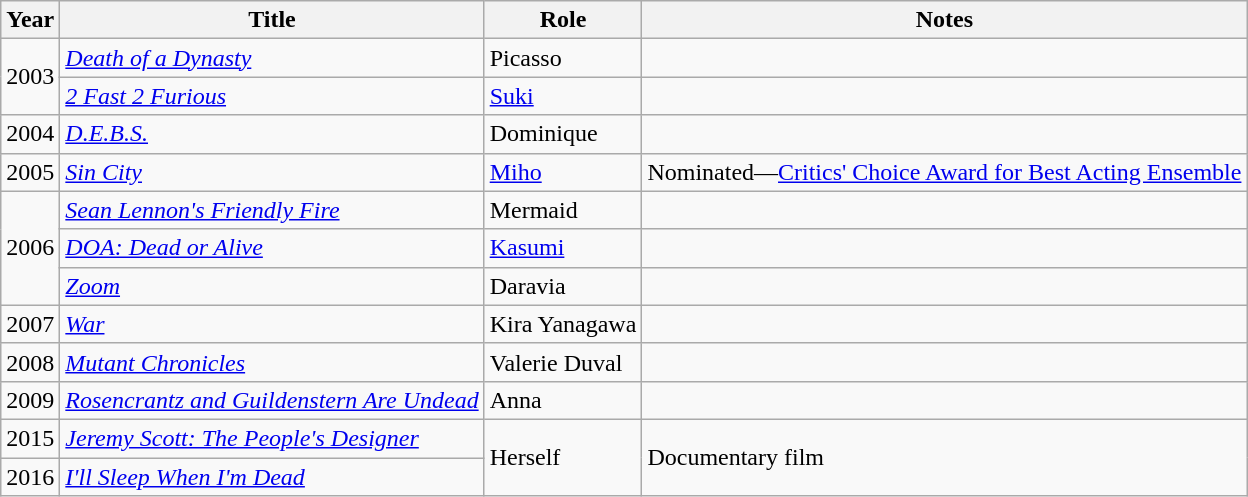<table class="wikitable">
<tr>
<th>Year</th>
<th>Title</th>
<th>Role</th>
<th>Notes</th>
</tr>
<tr>
<td rowspan="2">2003</td>
<td><em><a href='#'>Death of a Dynasty</a></em></td>
<td>Picasso</td>
<td></td>
</tr>
<tr>
<td><em><a href='#'>2 Fast 2 Furious</a></em></td>
<td><a href='#'>Suki</a></td>
<td></td>
</tr>
<tr>
<td>2004</td>
<td><em><a href='#'>D.E.B.S.</a></em></td>
<td>Dominique</td>
<td></td>
</tr>
<tr>
<td>2005</td>
<td><em><a href='#'>Sin City</a></em></td>
<td><a href='#'>Miho</a></td>
<td>Nominated—<a href='#'>Critics' Choice Award for Best Acting Ensemble</a></td>
</tr>
<tr>
<td rowspan="3">2006</td>
<td><em><a href='#'>Sean Lennon's Friendly Fire</a></em></td>
<td>Mermaid</td>
<td></td>
</tr>
<tr>
<td><em><a href='#'>DOA: Dead or Alive</a></em></td>
<td><a href='#'>Kasumi</a></td>
<td></td>
</tr>
<tr>
<td><em><a href='#'>Zoom</a></em></td>
<td>Daravia</td>
<td></td>
</tr>
<tr>
<td>2007</td>
<td><em><a href='#'>War</a></em></td>
<td>Kira Yanagawa</td>
<td></td>
</tr>
<tr>
<td>2008</td>
<td><em><a href='#'>Mutant Chronicles</a></em></td>
<td>Valerie Duval</td>
<td></td>
</tr>
<tr>
<td>2009</td>
<td><em><a href='#'>Rosencrantz and Guildenstern Are Undead</a></em></td>
<td>Anna</td>
<td></td>
</tr>
<tr>
<td>2015</td>
<td><em><a href='#'>Jeremy Scott: The People's Designer</a></em></td>
<td rowspan="2">Herself</td>
<td rowspan="2">Documentary film</td>
</tr>
<tr>
<td>2016</td>
<td><em><a href='#'>I'll Sleep When I'm Dead</a></em></td>
</tr>
</table>
